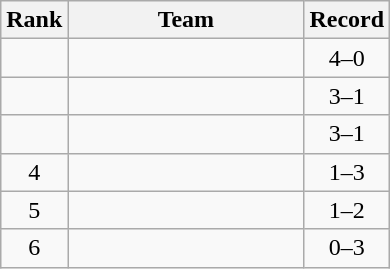<table class="wikitable">
<tr>
<th>Rank</th>
<th width=150px>Team</th>
<th>Record</th>
</tr>
<tr>
<td align=center></td>
<td></td>
<td align=center>4–0</td>
</tr>
<tr>
<td align=center></td>
<td></td>
<td align=center>3–1</td>
</tr>
<tr>
<td align=center></td>
<td></td>
<td align=center>3–1</td>
</tr>
<tr>
<td align=center>4</td>
<td></td>
<td align=center>1–3</td>
</tr>
<tr>
<td align=center>5</td>
<td></td>
<td align=center>1–2</td>
</tr>
<tr>
<td align=center>6</td>
<td></td>
<td align=center>0–3</td>
</tr>
</table>
